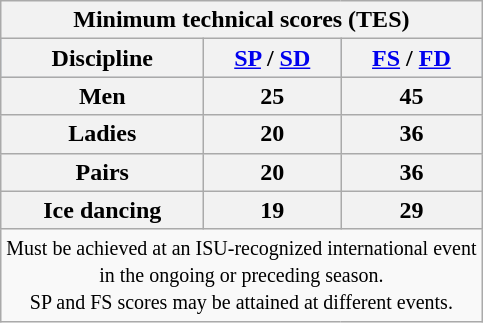<table class="wikitable">
<tr>
<th colspan=3 align=center>Minimum technical scores (TES)</th>
</tr>
<tr bgcolor=b0c4de align=center>
<th>Discipline</th>
<th><a href='#'>SP</a> / <a href='#'>SD</a></th>
<th><a href='#'>FS</a> / <a href='#'>FD</a></th>
</tr>
<tr>
<th>Men</th>
<th>25</th>
<th>45</th>
</tr>
<tr>
<th>Ladies</th>
<th>20</th>
<th>36</th>
</tr>
<tr>
<th>Pairs</th>
<th>20</th>
<th>36</th>
</tr>
<tr>
<th>Ice dancing</th>
<th>19</th>
<th>29</th>
</tr>
<tr>
<td colspan=3 align=center><small> Must be achieved at an ISU-recognized international event <br> in the ongoing or preceding season. <br> SP and FS scores may be attained at different events. </small></td>
</tr>
</table>
